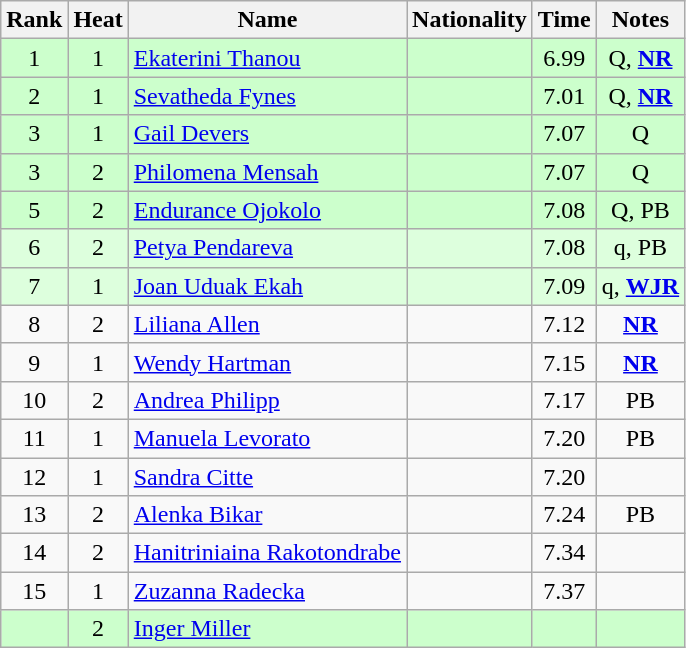<table class="wikitable sortable" style="text-align:center">
<tr>
<th>Rank</th>
<th>Heat</th>
<th>Name</th>
<th>Nationality</th>
<th>Time</th>
<th>Notes</th>
</tr>
<tr bgcolor=ccffcc>
<td>1</td>
<td>1</td>
<td align="left"><a href='#'>Ekaterini Thanou</a></td>
<td align=left></td>
<td>6.99</td>
<td>Q, <strong><a href='#'>NR</a></strong></td>
</tr>
<tr bgcolor=ccffcc>
<td>2</td>
<td>1</td>
<td align="left"><a href='#'>Sevatheda Fynes</a></td>
<td align=left></td>
<td>7.01</td>
<td>Q, <strong><a href='#'>NR</a></strong></td>
</tr>
<tr bgcolor=ccffcc>
<td>3</td>
<td>1</td>
<td align="left"><a href='#'>Gail Devers</a></td>
<td align=left></td>
<td>7.07</td>
<td>Q</td>
</tr>
<tr bgcolor=ccffcc>
<td>3</td>
<td>2</td>
<td align="left"><a href='#'>Philomena Mensah</a></td>
<td align=left></td>
<td>7.07</td>
<td>Q</td>
</tr>
<tr bgcolor=ccffcc>
<td>5</td>
<td>2</td>
<td align="left"><a href='#'>Endurance Ojokolo</a></td>
<td align=left></td>
<td>7.08</td>
<td>Q, PB</td>
</tr>
<tr bgcolor=ddffdd>
<td>6</td>
<td>2</td>
<td align="left"><a href='#'>Petya Pendareva</a></td>
<td align=left></td>
<td>7.08</td>
<td>q, PB</td>
</tr>
<tr bgcolor=ddffdd>
<td>7</td>
<td>1</td>
<td align="left"><a href='#'>Joan Uduak Ekah</a></td>
<td align=left></td>
<td>7.09</td>
<td>q, <strong><a href='#'>WJR</a></strong></td>
</tr>
<tr>
<td>8</td>
<td>2</td>
<td align="left"><a href='#'>Liliana Allen</a></td>
<td align=left></td>
<td>7.12</td>
<td><strong><a href='#'>NR</a></strong></td>
</tr>
<tr>
<td>9</td>
<td>1</td>
<td align="left"><a href='#'>Wendy Hartman</a></td>
<td align=left></td>
<td>7.15</td>
<td><strong><a href='#'>NR</a></strong></td>
</tr>
<tr>
<td>10</td>
<td>2</td>
<td align="left"><a href='#'>Andrea Philipp</a></td>
<td align=left></td>
<td>7.17</td>
<td>PB</td>
</tr>
<tr>
<td>11</td>
<td>1</td>
<td align="left"><a href='#'>Manuela Levorato</a></td>
<td align=left></td>
<td>7.20</td>
<td>PB</td>
</tr>
<tr>
<td>12</td>
<td>1</td>
<td align="left"><a href='#'>Sandra Citte</a></td>
<td align=left></td>
<td>7.20</td>
<td></td>
</tr>
<tr>
<td>13</td>
<td>2</td>
<td align="left"><a href='#'>Alenka Bikar</a></td>
<td align=left></td>
<td>7.24</td>
<td>PB</td>
</tr>
<tr>
<td>14</td>
<td>2</td>
<td align="left"><a href='#'>Hanitriniaina Rakotondrabe</a></td>
<td align=left></td>
<td>7.34</td>
<td></td>
</tr>
<tr>
<td>15</td>
<td>1</td>
<td align="left"><a href='#'>Zuzanna Radecka</a></td>
<td align=left></td>
<td>7.37</td>
<td></td>
</tr>
<tr bgcolor=ccffcc>
<td></td>
<td>2</td>
<td align="left"><a href='#'>Inger Miller</a></td>
<td align=left></td>
<td></td>
<td></td>
</tr>
</table>
